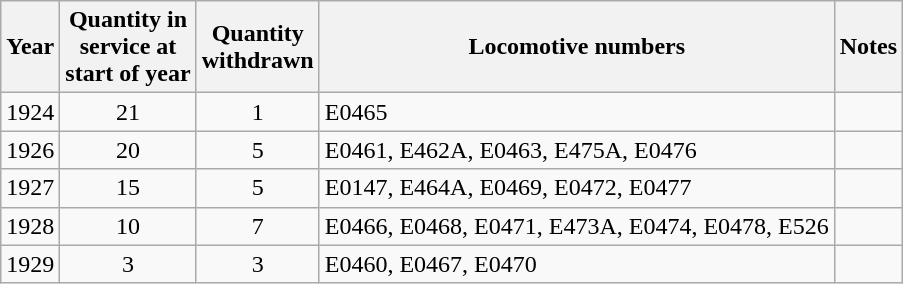<table class="wikitable" style=text-align:center>
<tr>
<th>Year</th>
<th>Quantity in<br>service at<br>start of year</th>
<th>Quantity<br>withdrawn</th>
<th>Locomotive numbers</th>
<th>Notes</th>
</tr>
<tr>
<td>1924</td>
<td>21</td>
<td>1</td>
<td align=left>E0465</td>
<td align=left></td>
</tr>
<tr>
<td>1926</td>
<td>20</td>
<td>5</td>
<td align=left>E0461, E462A, E0463, E475A, E0476</td>
<td align=left></td>
</tr>
<tr>
<td>1927</td>
<td>15</td>
<td>5</td>
<td align=left>E0147, E464A, E0469, E0472, E0477</td>
<td align=left></td>
</tr>
<tr>
<td>1928</td>
<td>10</td>
<td>7</td>
<td align=left>E0466, E0468, E0471, E473A, E0474, E0478, E526</td>
<td align=left></td>
</tr>
<tr>
<td>1929</td>
<td>3</td>
<td>3</td>
<td align=left>E0460, E0467, E0470</td>
<td align=left></td>
</tr>
</table>
